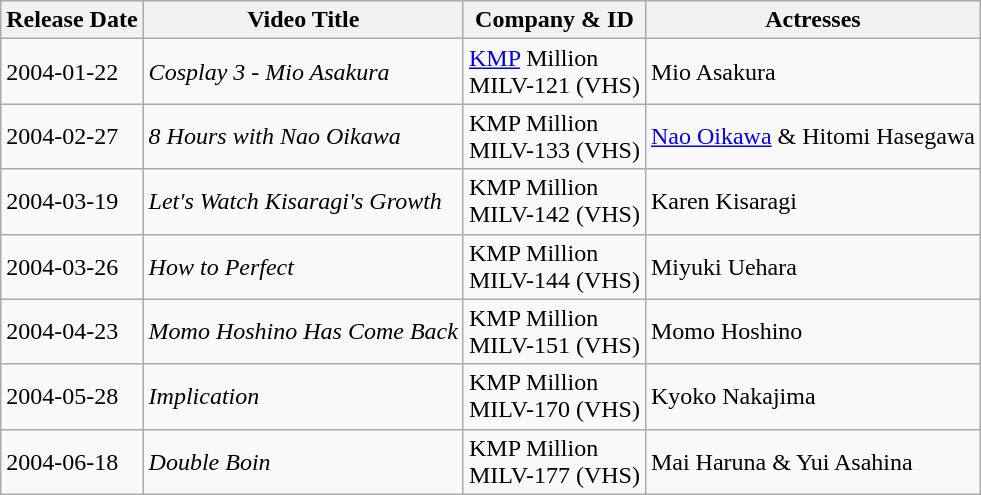<table class="wikitable">
<tr>
<th>Release Date</th>
<th>Video Title</th>
<th>Company & ID</th>
<th>Actresses</th>
</tr>
<tr>
<td>2004-01-22</td>
<td><em>Cosplay 3 - Mio Asakura</em><br></td>
<td><a href='#'>KMP</a> Million<br>MILV-121 (VHS)</td>
<td>Mio Asakura</td>
</tr>
<tr>
<td>2004-02-27</td>
<td><em>8 Hours with Nao Oikawa</em><br></td>
<td>KMP Million<br>MILV-133 (VHS)</td>
<td><a href='#'>Nao Oikawa</a> & Hitomi Hasegawa</td>
</tr>
<tr>
<td>2004-03-19</td>
<td><em> Let's Watch Kisaragi's Growth</em><br></td>
<td>KMP Million<br>MILV-142 (VHS)</td>
<td>Karen Kisaragi</td>
</tr>
<tr>
<td>2004-03-26</td>
<td><em>How to Perfect</em><br></td>
<td>KMP Million<br>MILV-144 (VHS)</td>
<td>Miyuki Uehara</td>
</tr>
<tr>
<td>2004-04-23</td>
<td><em>Momo Hoshino Has Come Back</em><br></td>
<td>KMP Million<br>MILV-151 (VHS)</td>
<td>Momo Hoshino</td>
</tr>
<tr>
<td>2004-05-28</td>
<td><em>Implication</em><br></td>
<td>KMP Million<br>MILV-170 (VHS)</td>
<td>Kyoko Nakajima</td>
</tr>
<tr>
<td>2004-06-18</td>
<td><em>Double Boin</em><br></td>
<td>KMP Million<br>MILV-177 (VHS)</td>
<td>Mai Haruna & Yui Asahina</td>
</tr>
</table>
